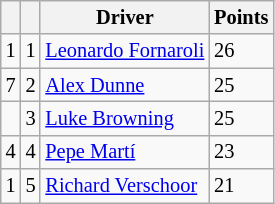<table class="wikitable" style="font-size: 85%;">
<tr>
<th></th>
<th></th>
<th>Driver</th>
<th>Points</th>
</tr>
<tr>
<td align="left"> 1</td>
<td align="center">1</td>
<td> <a href='#'>Leonardo Fornaroli</a></td>
<td>26</td>
</tr>
<tr>
<td align="left"> 7</td>
<td align="center">2</td>
<td> <a href='#'>Alex Dunne</a></td>
<td>25</td>
</tr>
<tr>
<td align="left"></td>
<td align="center">3</td>
<td> <a href='#'>Luke Browning</a></td>
<td>25</td>
</tr>
<tr>
<td align="left"> 4</td>
<td align="center">4</td>
<td> <a href='#'>Pepe Martí</a></td>
<td>23</td>
</tr>
<tr>
<td align="left"> 1</td>
<td align="center">5</td>
<td> <a href='#'>Richard Verschoor</a></td>
<td>21</td>
</tr>
</table>
